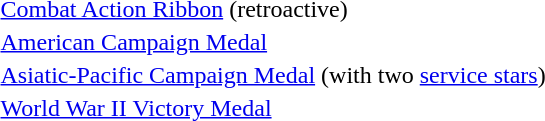<table>
<tr>
<td></td>
<td><a href='#'>Combat Action Ribbon</a> (retroactive)</td>
</tr>
<tr>
<td></td>
<td><a href='#'>American Campaign Medal</a></td>
</tr>
<tr>
<td></td>
<td><a href='#'>Asiatic-Pacific Campaign Medal</a> (with two <a href='#'>service stars</a>)</td>
</tr>
<tr>
<td></td>
<td><a href='#'>World War II Victory Medal</a></td>
</tr>
</table>
